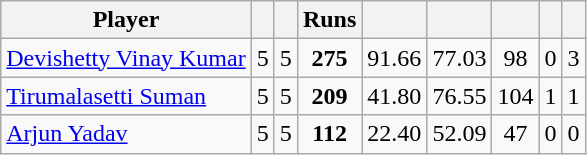<table class="wikitable sortable" style="text-align: center;">
<tr>
<th class="unsortable">Player</th>
<th></th>
<th></th>
<th>Runs</th>
<th></th>
<th></th>
<th></th>
<th></th>
<th></th>
</tr>
<tr>
<td style="text-align:left"><a href='#'>Devishetty Vinay Kumar</a></td>
<td style="text-align:left">5</td>
<td>5</td>
<td><strong>275</strong></td>
<td>91.66</td>
<td>77.03</td>
<td>98</td>
<td>0</td>
<td>3</td>
</tr>
<tr>
<td style="text-align:left"><a href='#'>Tirumalasetti Suman</a></td>
<td style="text-align:left">5</td>
<td>5</td>
<td><strong>209</strong></td>
<td>41.80</td>
<td>76.55</td>
<td>104</td>
<td>1</td>
<td>1</td>
</tr>
<tr>
<td style="text-align:left"><a href='#'>Arjun Yadav</a></td>
<td style="text-align:left">5</td>
<td>5</td>
<td><strong>112</strong></td>
<td>22.40</td>
<td>52.09</td>
<td>47</td>
<td>0</td>
<td>0</td>
</tr>
</table>
